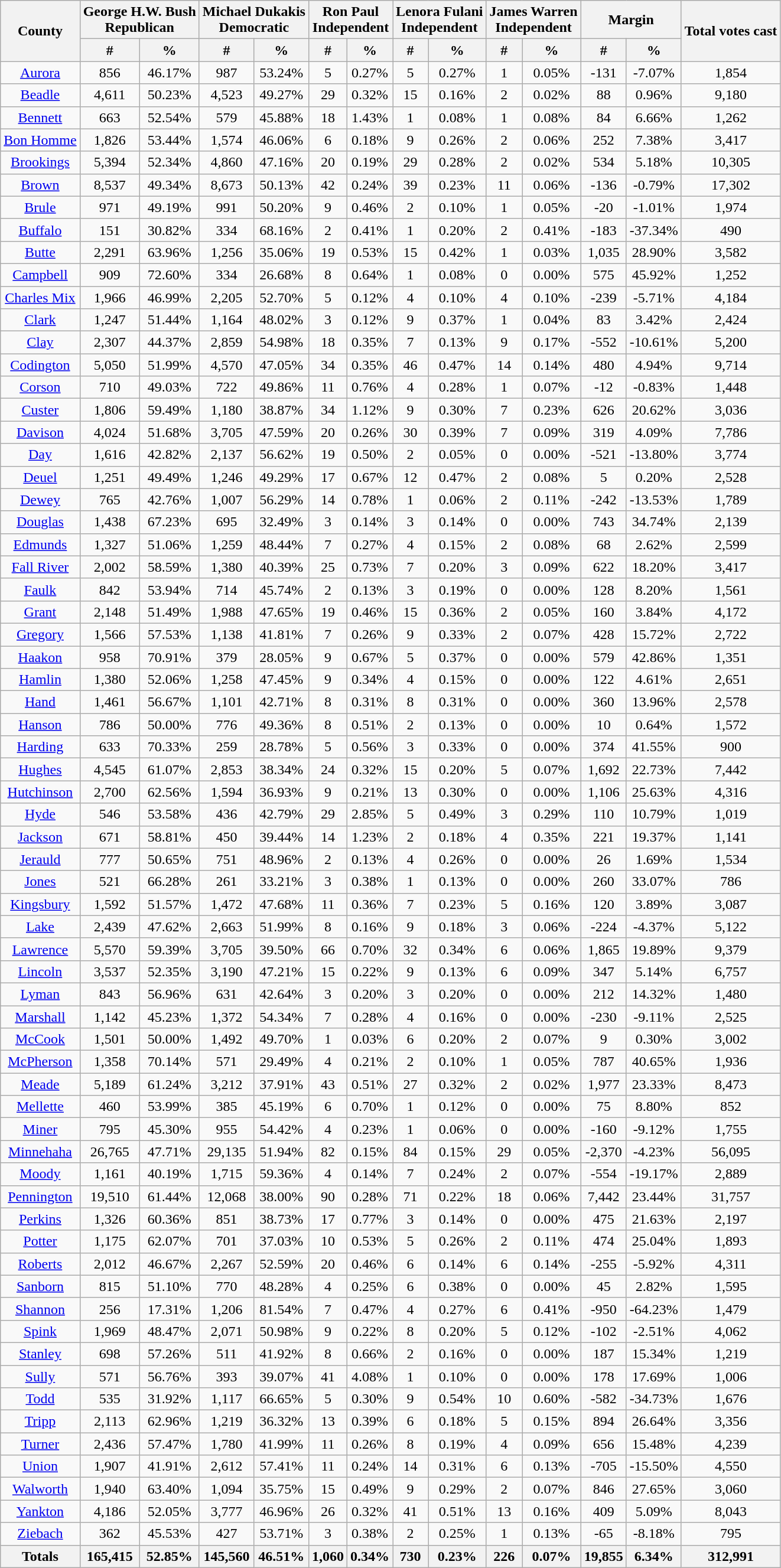<table class="wikitable sortable">
<tr>
<th rowspan="2">County</th>
<th colspan="2">George H.W. Bush<br>Republican</th>
<th colspan="2">Michael Dukakis<br>Democratic</th>
<th colspan="2">Ron Paul<br>Independent</th>
<th colspan="2">Lenora Fulani<br>Independent</th>
<th colspan="2">James Warren<br>Independent</th>
<th colspan="2">Margin</th>
<th rowspan="2">Total votes cast</th>
</tr>
<tr style="text-align:center;">
<th data-sort-type="number">#</th>
<th data-sort-type="number">%</th>
<th data-sort-type="number">#</th>
<th data-sort-type="number">%</th>
<th data-sort-type="number">#</th>
<th data-sort-type="number">%</th>
<th data-sort-type="number">#</th>
<th data-sort-type="number">%</th>
<th data-sort-type="number">#</th>
<th data-sort-type="number">%</th>
<th data-sort-type="number">#</th>
<th data-sort-type="number">%</th>
</tr>
<tr style="text-align:center;">
<td><a href='#'>Aurora</a></td>
<td>856</td>
<td>46.17%</td>
<td>987</td>
<td>53.24%</td>
<td>5</td>
<td>0.27%</td>
<td>5</td>
<td>0.27%</td>
<td>1</td>
<td>0.05%</td>
<td>-131</td>
<td>-7.07%</td>
<td>1,854</td>
</tr>
<tr style="text-align:center;">
<td><a href='#'>Beadle</a></td>
<td>4,611</td>
<td>50.23%</td>
<td>4,523</td>
<td>49.27%</td>
<td>29</td>
<td>0.32%</td>
<td>15</td>
<td>0.16%</td>
<td>2</td>
<td>0.02%</td>
<td>88</td>
<td>0.96%</td>
<td>9,180</td>
</tr>
<tr style="text-align:center;">
<td><a href='#'>Bennett</a></td>
<td>663</td>
<td>52.54%</td>
<td>579</td>
<td>45.88%</td>
<td>18</td>
<td>1.43%</td>
<td>1</td>
<td>0.08%</td>
<td>1</td>
<td>0.08%</td>
<td>84</td>
<td>6.66%</td>
<td>1,262</td>
</tr>
<tr style="text-align:center;">
<td><a href='#'>Bon Homme</a></td>
<td>1,826</td>
<td>53.44%</td>
<td>1,574</td>
<td>46.06%</td>
<td>6</td>
<td>0.18%</td>
<td>9</td>
<td>0.26%</td>
<td>2</td>
<td>0.06%</td>
<td>252</td>
<td>7.38%</td>
<td>3,417</td>
</tr>
<tr style="text-align:center;">
<td><a href='#'>Brookings</a></td>
<td>5,394</td>
<td>52.34%</td>
<td>4,860</td>
<td>47.16%</td>
<td>20</td>
<td>0.19%</td>
<td>29</td>
<td>0.28%</td>
<td>2</td>
<td>0.02%</td>
<td>534</td>
<td>5.18%</td>
<td>10,305</td>
</tr>
<tr style="text-align:center;">
<td><a href='#'>Brown</a></td>
<td>8,537</td>
<td>49.34%</td>
<td>8,673</td>
<td>50.13%</td>
<td>42</td>
<td>0.24%</td>
<td>39</td>
<td>0.23%</td>
<td>11</td>
<td>0.06%</td>
<td>-136</td>
<td>-0.79%</td>
<td>17,302</td>
</tr>
<tr style="text-align:center;">
<td><a href='#'>Brule</a></td>
<td>971</td>
<td>49.19%</td>
<td>991</td>
<td>50.20%</td>
<td>9</td>
<td>0.46%</td>
<td>2</td>
<td>0.10%</td>
<td>1</td>
<td>0.05%</td>
<td>-20</td>
<td>-1.01%</td>
<td>1,974</td>
</tr>
<tr style="text-align:center;">
<td><a href='#'>Buffalo</a></td>
<td>151</td>
<td>30.82%</td>
<td>334</td>
<td>68.16%</td>
<td>2</td>
<td>0.41%</td>
<td>1</td>
<td>0.20%</td>
<td>2</td>
<td>0.41%</td>
<td>-183</td>
<td>-37.34%</td>
<td>490</td>
</tr>
<tr style="text-align:center;">
<td><a href='#'>Butte</a></td>
<td>2,291</td>
<td>63.96%</td>
<td>1,256</td>
<td>35.06%</td>
<td>19</td>
<td>0.53%</td>
<td>15</td>
<td>0.42%</td>
<td>1</td>
<td>0.03%</td>
<td>1,035</td>
<td>28.90%</td>
<td>3,582</td>
</tr>
<tr style="text-align:center;">
<td><a href='#'>Campbell</a></td>
<td>909</td>
<td>72.60%</td>
<td>334</td>
<td>26.68%</td>
<td>8</td>
<td>0.64%</td>
<td>1</td>
<td>0.08%</td>
<td>0</td>
<td>0.00%</td>
<td>575</td>
<td>45.92%</td>
<td>1,252</td>
</tr>
<tr style="text-align:center;">
<td><a href='#'>Charles Mix</a></td>
<td>1,966</td>
<td>46.99%</td>
<td>2,205</td>
<td>52.70%</td>
<td>5</td>
<td>0.12%</td>
<td>4</td>
<td>0.10%</td>
<td>4</td>
<td>0.10%</td>
<td>-239</td>
<td>-5.71%</td>
<td>4,184</td>
</tr>
<tr style="text-align:center;">
<td><a href='#'>Clark</a></td>
<td>1,247</td>
<td>51.44%</td>
<td>1,164</td>
<td>48.02%</td>
<td>3</td>
<td>0.12%</td>
<td>9</td>
<td>0.37%</td>
<td>1</td>
<td>0.04%</td>
<td>83</td>
<td>3.42%</td>
<td>2,424</td>
</tr>
<tr style="text-align:center;">
<td><a href='#'>Clay</a></td>
<td>2,307</td>
<td>44.37%</td>
<td>2,859</td>
<td>54.98%</td>
<td>18</td>
<td>0.35%</td>
<td>7</td>
<td>0.13%</td>
<td>9</td>
<td>0.17%</td>
<td>-552</td>
<td>-10.61%</td>
<td>5,200</td>
</tr>
<tr style="text-align:center;">
<td><a href='#'>Codington</a></td>
<td>5,050</td>
<td>51.99%</td>
<td>4,570</td>
<td>47.05%</td>
<td>34</td>
<td>0.35%</td>
<td>46</td>
<td>0.47%</td>
<td>14</td>
<td>0.14%</td>
<td>480</td>
<td>4.94%</td>
<td>9,714</td>
</tr>
<tr style="text-align:center;">
<td><a href='#'>Corson</a></td>
<td>710</td>
<td>49.03%</td>
<td>722</td>
<td>49.86%</td>
<td>11</td>
<td>0.76%</td>
<td>4</td>
<td>0.28%</td>
<td>1</td>
<td>0.07%</td>
<td>-12</td>
<td>-0.83%</td>
<td>1,448</td>
</tr>
<tr style="text-align:center;">
<td><a href='#'>Custer</a></td>
<td>1,806</td>
<td>59.49%</td>
<td>1,180</td>
<td>38.87%</td>
<td>34</td>
<td>1.12%</td>
<td>9</td>
<td>0.30%</td>
<td>7</td>
<td>0.23%</td>
<td>626</td>
<td>20.62%</td>
<td>3,036</td>
</tr>
<tr style="text-align:center;">
<td><a href='#'>Davison</a></td>
<td>4,024</td>
<td>51.68%</td>
<td>3,705</td>
<td>47.59%</td>
<td>20</td>
<td>0.26%</td>
<td>30</td>
<td>0.39%</td>
<td>7</td>
<td>0.09%</td>
<td>319</td>
<td>4.09%</td>
<td>7,786</td>
</tr>
<tr style="text-align:center;">
<td><a href='#'>Day</a></td>
<td>1,616</td>
<td>42.82%</td>
<td>2,137</td>
<td>56.62%</td>
<td>19</td>
<td>0.50%</td>
<td>2</td>
<td>0.05%</td>
<td>0</td>
<td>0.00%</td>
<td>-521</td>
<td>-13.80%</td>
<td>3,774</td>
</tr>
<tr style="text-align:center;">
<td><a href='#'>Deuel</a></td>
<td>1,251</td>
<td>49.49%</td>
<td>1,246</td>
<td>49.29%</td>
<td>17</td>
<td>0.67%</td>
<td>12</td>
<td>0.47%</td>
<td>2</td>
<td>0.08%</td>
<td>5</td>
<td>0.20%</td>
<td>2,528</td>
</tr>
<tr style="text-align:center;">
<td><a href='#'>Dewey</a></td>
<td>765</td>
<td>42.76%</td>
<td>1,007</td>
<td>56.29%</td>
<td>14</td>
<td>0.78%</td>
<td>1</td>
<td>0.06%</td>
<td>2</td>
<td>0.11%</td>
<td>-242</td>
<td>-13.53%</td>
<td>1,789</td>
</tr>
<tr style="text-align:center;">
<td><a href='#'>Douglas</a></td>
<td>1,438</td>
<td>67.23%</td>
<td>695</td>
<td>32.49%</td>
<td>3</td>
<td>0.14%</td>
<td>3</td>
<td>0.14%</td>
<td>0</td>
<td>0.00%</td>
<td>743</td>
<td>34.74%</td>
<td>2,139</td>
</tr>
<tr style="text-align:center;">
<td><a href='#'>Edmunds</a></td>
<td>1,327</td>
<td>51.06%</td>
<td>1,259</td>
<td>48.44%</td>
<td>7</td>
<td>0.27%</td>
<td>4</td>
<td>0.15%</td>
<td>2</td>
<td>0.08%</td>
<td>68</td>
<td>2.62%</td>
<td>2,599</td>
</tr>
<tr style="text-align:center;">
<td><a href='#'>Fall River</a></td>
<td>2,002</td>
<td>58.59%</td>
<td>1,380</td>
<td>40.39%</td>
<td>25</td>
<td>0.73%</td>
<td>7</td>
<td>0.20%</td>
<td>3</td>
<td>0.09%</td>
<td>622</td>
<td>18.20%</td>
<td>3,417</td>
</tr>
<tr style="text-align:center;">
<td><a href='#'>Faulk</a></td>
<td>842</td>
<td>53.94%</td>
<td>714</td>
<td>45.74%</td>
<td>2</td>
<td>0.13%</td>
<td>3</td>
<td>0.19%</td>
<td>0</td>
<td>0.00%</td>
<td>128</td>
<td>8.20%</td>
<td>1,561</td>
</tr>
<tr style="text-align:center;">
<td><a href='#'>Grant</a></td>
<td>2,148</td>
<td>51.49%</td>
<td>1,988</td>
<td>47.65%</td>
<td>19</td>
<td>0.46%</td>
<td>15</td>
<td>0.36%</td>
<td>2</td>
<td>0.05%</td>
<td>160</td>
<td>3.84%</td>
<td>4,172</td>
</tr>
<tr style="text-align:center;">
<td><a href='#'>Gregory</a></td>
<td>1,566</td>
<td>57.53%</td>
<td>1,138</td>
<td>41.81%</td>
<td>7</td>
<td>0.26%</td>
<td>9</td>
<td>0.33%</td>
<td>2</td>
<td>0.07%</td>
<td>428</td>
<td>15.72%</td>
<td>2,722</td>
</tr>
<tr style="text-align:center;">
<td><a href='#'>Haakon</a></td>
<td>958</td>
<td>70.91%</td>
<td>379</td>
<td>28.05%</td>
<td>9</td>
<td>0.67%</td>
<td>5</td>
<td>0.37%</td>
<td>0</td>
<td>0.00%</td>
<td>579</td>
<td>42.86%</td>
<td>1,351</td>
</tr>
<tr style="text-align:center;">
<td><a href='#'>Hamlin</a></td>
<td>1,380</td>
<td>52.06%</td>
<td>1,258</td>
<td>47.45%</td>
<td>9</td>
<td>0.34%</td>
<td>4</td>
<td>0.15%</td>
<td>0</td>
<td>0.00%</td>
<td>122</td>
<td>4.61%</td>
<td>2,651</td>
</tr>
<tr style="text-align:center;">
<td><a href='#'>Hand</a></td>
<td>1,461</td>
<td>56.67%</td>
<td>1,101</td>
<td>42.71%</td>
<td>8</td>
<td>0.31%</td>
<td>8</td>
<td>0.31%</td>
<td>0</td>
<td>0.00%</td>
<td>360</td>
<td>13.96%</td>
<td>2,578</td>
</tr>
<tr style="text-align:center;">
<td><a href='#'>Hanson</a></td>
<td>786</td>
<td>50.00%</td>
<td>776</td>
<td>49.36%</td>
<td>8</td>
<td>0.51%</td>
<td>2</td>
<td>0.13%</td>
<td>0</td>
<td>0.00%</td>
<td>10</td>
<td>0.64%</td>
<td>1,572</td>
</tr>
<tr style="text-align:center;">
<td><a href='#'>Harding</a></td>
<td>633</td>
<td>70.33%</td>
<td>259</td>
<td>28.78%</td>
<td>5</td>
<td>0.56%</td>
<td>3</td>
<td>0.33%</td>
<td>0</td>
<td>0.00%</td>
<td>374</td>
<td>41.55%</td>
<td>900</td>
</tr>
<tr style="text-align:center;">
<td><a href='#'>Hughes</a></td>
<td>4,545</td>
<td>61.07%</td>
<td>2,853</td>
<td>38.34%</td>
<td>24</td>
<td>0.32%</td>
<td>15</td>
<td>0.20%</td>
<td>5</td>
<td>0.07%</td>
<td>1,692</td>
<td>22.73%</td>
<td>7,442</td>
</tr>
<tr style="text-align:center;">
<td><a href='#'>Hutchinson</a></td>
<td>2,700</td>
<td>62.56%</td>
<td>1,594</td>
<td>36.93%</td>
<td>9</td>
<td>0.21%</td>
<td>13</td>
<td>0.30%</td>
<td>0</td>
<td>0.00%</td>
<td>1,106</td>
<td>25.63%</td>
<td>4,316</td>
</tr>
<tr style="text-align:center;">
<td><a href='#'>Hyde</a></td>
<td>546</td>
<td>53.58%</td>
<td>436</td>
<td>42.79%</td>
<td>29</td>
<td>2.85%</td>
<td>5</td>
<td>0.49%</td>
<td>3</td>
<td>0.29%</td>
<td>110</td>
<td>10.79%</td>
<td>1,019</td>
</tr>
<tr style="text-align:center;">
<td><a href='#'>Jackson</a></td>
<td>671</td>
<td>58.81%</td>
<td>450</td>
<td>39.44%</td>
<td>14</td>
<td>1.23%</td>
<td>2</td>
<td>0.18%</td>
<td>4</td>
<td>0.35%</td>
<td>221</td>
<td>19.37%</td>
<td>1,141</td>
</tr>
<tr style="text-align:center;">
<td><a href='#'>Jerauld</a></td>
<td>777</td>
<td>50.65%</td>
<td>751</td>
<td>48.96%</td>
<td>2</td>
<td>0.13%</td>
<td>4</td>
<td>0.26%</td>
<td>0</td>
<td>0.00%</td>
<td>26</td>
<td>1.69%</td>
<td>1,534</td>
</tr>
<tr style="text-align:center;">
<td><a href='#'>Jones</a></td>
<td>521</td>
<td>66.28%</td>
<td>261</td>
<td>33.21%</td>
<td>3</td>
<td>0.38%</td>
<td>1</td>
<td>0.13%</td>
<td>0</td>
<td>0.00%</td>
<td>260</td>
<td>33.07%</td>
<td>786</td>
</tr>
<tr style="text-align:center;">
<td><a href='#'>Kingsbury</a></td>
<td>1,592</td>
<td>51.57%</td>
<td>1,472</td>
<td>47.68%</td>
<td>11</td>
<td>0.36%</td>
<td>7</td>
<td>0.23%</td>
<td>5</td>
<td>0.16%</td>
<td>120</td>
<td>3.89%</td>
<td>3,087</td>
</tr>
<tr style="text-align:center;">
<td><a href='#'>Lake</a></td>
<td>2,439</td>
<td>47.62%</td>
<td>2,663</td>
<td>51.99%</td>
<td>8</td>
<td>0.16%</td>
<td>9</td>
<td>0.18%</td>
<td>3</td>
<td>0.06%</td>
<td>-224</td>
<td>-4.37%</td>
<td>5,122</td>
</tr>
<tr style="text-align:center;">
<td><a href='#'>Lawrence</a></td>
<td>5,570</td>
<td>59.39%</td>
<td>3,705</td>
<td>39.50%</td>
<td>66</td>
<td>0.70%</td>
<td>32</td>
<td>0.34%</td>
<td>6</td>
<td>0.06%</td>
<td>1,865</td>
<td>19.89%</td>
<td>9,379</td>
</tr>
<tr style="text-align:center;">
<td><a href='#'>Lincoln</a></td>
<td>3,537</td>
<td>52.35%</td>
<td>3,190</td>
<td>47.21%</td>
<td>15</td>
<td>0.22%</td>
<td>9</td>
<td>0.13%</td>
<td>6</td>
<td>0.09%</td>
<td>347</td>
<td>5.14%</td>
<td>6,757</td>
</tr>
<tr style="text-align:center;">
<td><a href='#'>Lyman</a></td>
<td>843</td>
<td>56.96%</td>
<td>631</td>
<td>42.64%</td>
<td>3</td>
<td>0.20%</td>
<td>3</td>
<td>0.20%</td>
<td>0</td>
<td>0.00%</td>
<td>212</td>
<td>14.32%</td>
<td>1,480</td>
</tr>
<tr style="text-align:center;">
<td><a href='#'>Marshall</a></td>
<td>1,142</td>
<td>45.23%</td>
<td>1,372</td>
<td>54.34%</td>
<td>7</td>
<td>0.28%</td>
<td>4</td>
<td>0.16%</td>
<td>0</td>
<td>0.00%</td>
<td>-230</td>
<td>-9.11%</td>
<td>2,525</td>
</tr>
<tr style="text-align:center;">
<td><a href='#'>McCook</a></td>
<td>1,501</td>
<td>50.00%</td>
<td>1,492</td>
<td>49.70%</td>
<td>1</td>
<td>0.03%</td>
<td>6</td>
<td>0.20%</td>
<td>2</td>
<td>0.07%</td>
<td>9</td>
<td>0.30%</td>
<td>3,002</td>
</tr>
<tr style="text-align:center;">
<td><a href='#'>McPherson</a></td>
<td>1,358</td>
<td>70.14%</td>
<td>571</td>
<td>29.49%</td>
<td>4</td>
<td>0.21%</td>
<td>2</td>
<td>0.10%</td>
<td>1</td>
<td>0.05%</td>
<td>787</td>
<td>40.65%</td>
<td>1,936</td>
</tr>
<tr style="text-align:center;">
<td><a href='#'>Meade</a></td>
<td>5,189</td>
<td>61.24%</td>
<td>3,212</td>
<td>37.91%</td>
<td>43</td>
<td>0.51%</td>
<td>27</td>
<td>0.32%</td>
<td>2</td>
<td>0.02%</td>
<td>1,977</td>
<td>23.33%</td>
<td>8,473</td>
</tr>
<tr style="text-align:center;">
<td><a href='#'>Mellette</a></td>
<td>460</td>
<td>53.99%</td>
<td>385</td>
<td>45.19%</td>
<td>6</td>
<td>0.70%</td>
<td>1</td>
<td>0.12%</td>
<td>0</td>
<td>0.00%</td>
<td>75</td>
<td>8.80%</td>
<td>852</td>
</tr>
<tr style="text-align:center;">
<td><a href='#'>Miner</a></td>
<td>795</td>
<td>45.30%</td>
<td>955</td>
<td>54.42%</td>
<td>4</td>
<td>0.23%</td>
<td>1</td>
<td>0.06%</td>
<td>0</td>
<td>0.00%</td>
<td>-160</td>
<td>-9.12%</td>
<td>1,755</td>
</tr>
<tr style="text-align:center;">
<td><a href='#'>Minnehaha</a></td>
<td>26,765</td>
<td>47.71%</td>
<td>29,135</td>
<td>51.94%</td>
<td>82</td>
<td>0.15%</td>
<td>84</td>
<td>0.15%</td>
<td>29</td>
<td>0.05%</td>
<td>-2,370</td>
<td>-4.23%</td>
<td>56,095</td>
</tr>
<tr style="text-align:center;">
<td><a href='#'>Moody</a></td>
<td>1,161</td>
<td>40.19%</td>
<td>1,715</td>
<td>59.36%</td>
<td>4</td>
<td>0.14%</td>
<td>7</td>
<td>0.24%</td>
<td>2</td>
<td>0.07%</td>
<td>-554</td>
<td>-19.17%</td>
<td>2,889</td>
</tr>
<tr style="text-align:center;">
<td><a href='#'>Pennington</a></td>
<td>19,510</td>
<td>61.44%</td>
<td>12,068</td>
<td>38.00%</td>
<td>90</td>
<td>0.28%</td>
<td>71</td>
<td>0.22%</td>
<td>18</td>
<td>0.06%</td>
<td>7,442</td>
<td>23.44%</td>
<td>31,757</td>
</tr>
<tr style="text-align:center;">
<td><a href='#'>Perkins</a></td>
<td>1,326</td>
<td>60.36%</td>
<td>851</td>
<td>38.73%</td>
<td>17</td>
<td>0.77%</td>
<td>3</td>
<td>0.14%</td>
<td>0</td>
<td>0.00%</td>
<td>475</td>
<td>21.63%</td>
<td>2,197</td>
</tr>
<tr style="text-align:center;">
<td><a href='#'>Potter</a></td>
<td>1,175</td>
<td>62.07%</td>
<td>701</td>
<td>37.03%</td>
<td>10</td>
<td>0.53%</td>
<td>5</td>
<td>0.26%</td>
<td>2</td>
<td>0.11%</td>
<td>474</td>
<td>25.04%</td>
<td>1,893</td>
</tr>
<tr style="text-align:center;">
<td><a href='#'>Roberts</a></td>
<td>2,012</td>
<td>46.67%</td>
<td>2,267</td>
<td>52.59%</td>
<td>20</td>
<td>0.46%</td>
<td>6</td>
<td>0.14%</td>
<td>6</td>
<td>0.14%</td>
<td>-255</td>
<td>-5.92%</td>
<td>4,311</td>
</tr>
<tr style="text-align:center;">
<td><a href='#'>Sanborn</a></td>
<td>815</td>
<td>51.10%</td>
<td>770</td>
<td>48.28%</td>
<td>4</td>
<td>0.25%</td>
<td>6</td>
<td>0.38%</td>
<td>0</td>
<td>0.00%</td>
<td>45</td>
<td>2.82%</td>
<td>1,595</td>
</tr>
<tr style="text-align:center;">
<td><a href='#'>Shannon</a></td>
<td>256</td>
<td>17.31%</td>
<td>1,206</td>
<td>81.54%</td>
<td>7</td>
<td>0.47%</td>
<td>4</td>
<td>0.27%</td>
<td>6</td>
<td>0.41%</td>
<td>-950</td>
<td>-64.23%</td>
<td>1,479</td>
</tr>
<tr style="text-align:center;">
<td><a href='#'>Spink</a></td>
<td>1,969</td>
<td>48.47%</td>
<td>2,071</td>
<td>50.98%</td>
<td>9</td>
<td>0.22%</td>
<td>8</td>
<td>0.20%</td>
<td>5</td>
<td>0.12%</td>
<td>-102</td>
<td>-2.51%</td>
<td>4,062</td>
</tr>
<tr style="text-align:center;">
<td><a href='#'>Stanley</a></td>
<td>698</td>
<td>57.26%</td>
<td>511</td>
<td>41.92%</td>
<td>8</td>
<td>0.66%</td>
<td>2</td>
<td>0.16%</td>
<td>0</td>
<td>0.00%</td>
<td>187</td>
<td>15.34%</td>
<td>1,219</td>
</tr>
<tr style="text-align:center;">
<td><a href='#'>Sully</a></td>
<td>571</td>
<td>56.76%</td>
<td>393</td>
<td>39.07%</td>
<td>41</td>
<td>4.08%</td>
<td>1</td>
<td>0.10%</td>
<td>0</td>
<td>0.00%</td>
<td>178</td>
<td>17.69%</td>
<td>1,006</td>
</tr>
<tr style="text-align:center;">
<td><a href='#'>Todd</a></td>
<td>535</td>
<td>31.92%</td>
<td>1,117</td>
<td>66.65%</td>
<td>5</td>
<td>0.30%</td>
<td>9</td>
<td>0.54%</td>
<td>10</td>
<td>0.60%</td>
<td>-582</td>
<td>-34.73%</td>
<td>1,676</td>
</tr>
<tr style="text-align:center;">
<td><a href='#'>Tripp</a></td>
<td>2,113</td>
<td>62.96%</td>
<td>1,219</td>
<td>36.32%</td>
<td>13</td>
<td>0.39%</td>
<td>6</td>
<td>0.18%</td>
<td>5</td>
<td>0.15%</td>
<td>894</td>
<td>26.64%</td>
<td>3,356</td>
</tr>
<tr style="text-align:center;">
<td><a href='#'>Turner</a></td>
<td>2,436</td>
<td>57.47%</td>
<td>1,780</td>
<td>41.99%</td>
<td>11</td>
<td>0.26%</td>
<td>8</td>
<td>0.19%</td>
<td>4</td>
<td>0.09%</td>
<td>656</td>
<td>15.48%</td>
<td>4,239</td>
</tr>
<tr style="text-align:center;">
<td><a href='#'>Union</a></td>
<td>1,907</td>
<td>41.91%</td>
<td>2,612</td>
<td>57.41%</td>
<td>11</td>
<td>0.24%</td>
<td>14</td>
<td>0.31%</td>
<td>6</td>
<td>0.13%</td>
<td>-705</td>
<td>-15.50%</td>
<td>4,550</td>
</tr>
<tr style="text-align:center;">
<td><a href='#'>Walworth</a></td>
<td>1,940</td>
<td>63.40%</td>
<td>1,094</td>
<td>35.75%</td>
<td>15</td>
<td>0.49%</td>
<td>9</td>
<td>0.29%</td>
<td>2</td>
<td>0.07%</td>
<td>846</td>
<td>27.65%</td>
<td>3,060</td>
</tr>
<tr style="text-align:center;">
<td><a href='#'>Yankton</a></td>
<td>4,186</td>
<td>52.05%</td>
<td>3,777</td>
<td>46.96%</td>
<td>26</td>
<td>0.32%</td>
<td>41</td>
<td>0.51%</td>
<td>13</td>
<td>0.16%</td>
<td>409</td>
<td>5.09%</td>
<td>8,043</td>
</tr>
<tr style="text-align:center;">
<td><a href='#'>Ziebach</a></td>
<td>362</td>
<td>45.53%</td>
<td>427</td>
<td>53.71%</td>
<td>3</td>
<td>0.38%</td>
<td>2</td>
<td>0.25%</td>
<td>1</td>
<td>0.13%</td>
<td>-65</td>
<td>-8.18%</td>
<td>795</td>
</tr>
<tr style="text-align:center;">
<th>Totals</th>
<th>165,415</th>
<th>52.85%</th>
<th>145,560</th>
<th>46.51%</th>
<th>1,060</th>
<th>0.34%</th>
<th>730</th>
<th>0.23%</th>
<th>226</th>
<th>0.07%</th>
<th>19,855</th>
<th>6.34%</th>
<th>312,991</th>
</tr>
</table>
